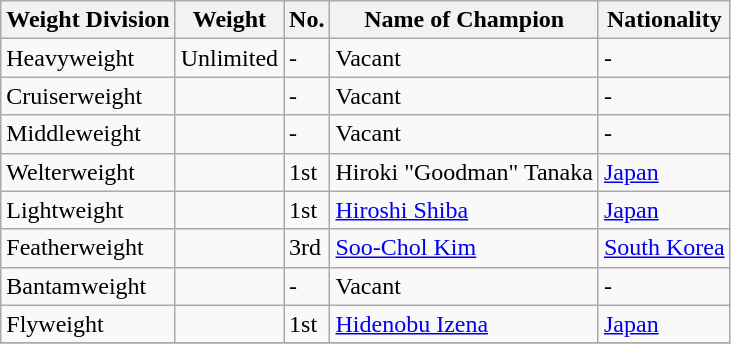<table class="wikitable">
<tr>
<th>Weight Division</th>
<th>Weight</th>
<th>No.</th>
<th>Name of Champion</th>
<th>Nationality</th>
</tr>
<tr>
<td>Heavyweight</td>
<td>Unlimited</td>
<td>-</td>
<td>Vacant</td>
<td>-</td>
</tr>
<tr>
<td>Cruiserweight</td>
<td></td>
<td>-</td>
<td>Vacant</td>
<td>-</td>
</tr>
<tr>
<td>Middleweight</td>
<td></td>
<td>-</td>
<td>Vacant</td>
<td>-</td>
</tr>
<tr>
<td>Welterweight</td>
<td></td>
<td>1st</td>
<td>Hiroki "Goodman" Tanaka</td>
<td><a href='#'>Japan</a></td>
</tr>
<tr>
<td>Lightweight</td>
<td></td>
<td>1st</td>
<td><a href='#'>Hiroshi Shiba</a></td>
<td><a href='#'>Japan</a></td>
</tr>
<tr>
<td>Featherweight</td>
<td></td>
<td>3rd</td>
<td><a href='#'>Soo-Chol Kim</a></td>
<td><a href='#'>South Korea</a></td>
</tr>
<tr>
<td>Bantamweight</td>
<td></td>
<td>-</td>
<td>Vacant</td>
<td>-</td>
</tr>
<tr>
<td>Flyweight</td>
<td></td>
<td>1st</td>
<td><a href='#'>Hidenobu Izena</a></td>
<td><a href='#'>Japan</a></td>
</tr>
<tr>
</tr>
</table>
